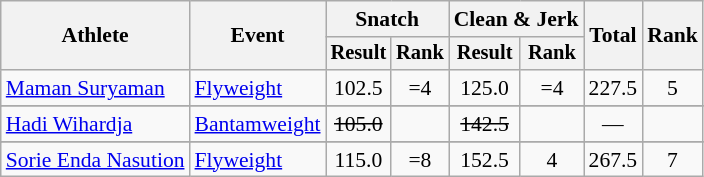<table class="wikitable" style="font-size:90%">
<tr>
<th rowspan="2">Athlete</th>
<th rowspan="2">Event</th>
<th colspan="2">Snatch</th>
<th colspan="2">Clean & Jerk</th>
<th rowspan="2">Total</th>
<th rowspan="2">Rank</th>
</tr>
<tr style="font-size:95%">
<th>Result</th>
<th>Rank</th>
<th>Result</th>
<th>Rank</th>
</tr>
<tr align=center>
<td align=left><a href='#'>Maman Suryaman</a></td>
<td align=left><a href='#'>Flyweight</a></td>
<td>102.5</td>
<td>=4</td>
<td>125.0</td>
<td>=4</td>
<td>227.5</td>
<td>5</td>
</tr>
<tr>
</tr>
<tr align=center>
<td align=left><a href='#'>Hadi Wihardja</a></td>
<td align=left><a href='#'>Bantamweight</a></td>
<td><s>105.0</s></td>
<td></td>
<td><s>142.5</s></td>
<td></td>
<td>—</td>
<td></td>
</tr>
<tr>
</tr>
<tr align=center>
<td align=left><a href='#'>Sorie Enda Nasution</a></td>
<td align=left><a href='#'>Flyweight</a></td>
<td>115.0</td>
<td>=8</td>
<td>152.5</td>
<td>4</td>
<td>267.5</td>
<td>7</td>
</tr>
</table>
